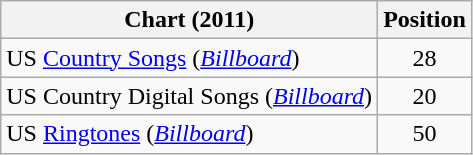<table class="wikitable sortable">
<tr>
<th scope="col">Chart (2011)</th>
<th scope="col">Position</th>
</tr>
<tr>
<td>US <a href='#'>Country Songs</a> (<em><a href='#'>Billboard</a></em>)</td>
<td align="center">28</td>
</tr>
<tr>
<td>US Country Digital Songs (<em><a href='#'>Billboard</a></em>)</td>
<td align="center">20</td>
</tr>
<tr>
<td>US <a href='#'>Ringtones</a> (<em><a href='#'>Billboard</a></em>)</td>
<td align="center">50</td>
</tr>
</table>
